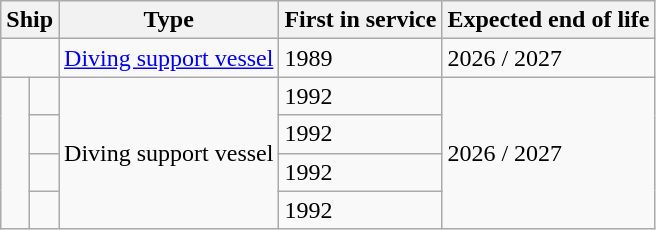<table class="wikitable plainrowheaders">
<tr>
<th colspan=2>Ship</th>
<th>Type</th>
<th>First in service</th>
<th>Expected end of life</th>
</tr>
<tr>
<td colspan=2></td>
<td><a href='#'>Diving support vessel</a></td>
<td>1989</td>
<td>2026 / 2027</td>
</tr>
<tr>
<td rowspan=4></td>
<td></td>
<td rowspan=4>Diving support vessel</td>
<td>1992</td>
<td rowspan=4>2026 / 2027</td>
</tr>
<tr>
<td></td>
<td>1992</td>
</tr>
<tr>
<td></td>
<td>1992</td>
</tr>
<tr>
<td></td>
<td>1992</td>
</tr>
</table>
